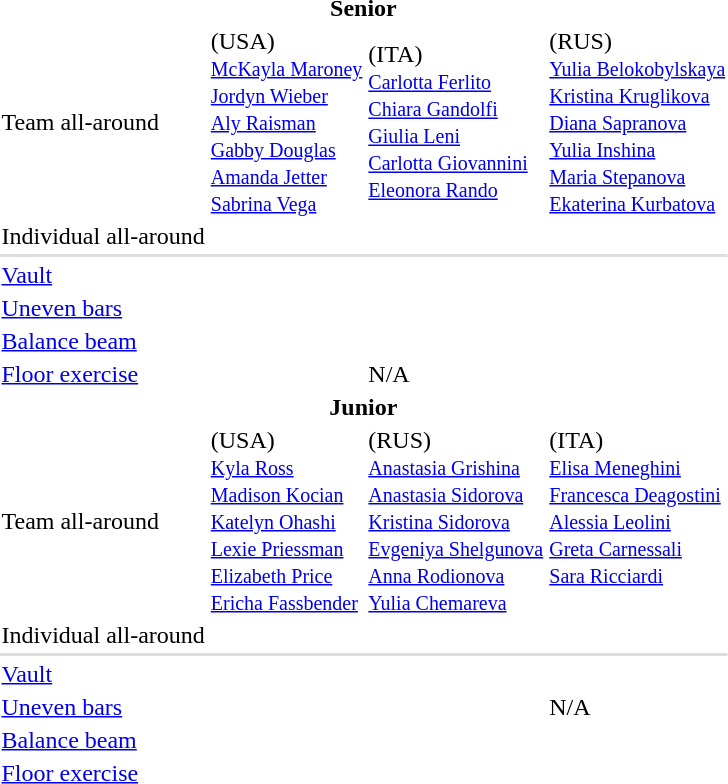<table>
<tr>
<th colspan="4">Senior</th>
</tr>
<tr>
<td>Team all-around</td>
<td> (USA) <br><small><a href='#'>McKayla Maroney</a><br><a href='#'>Jordyn Wieber</a><br><a href='#'>Aly Raisman</a><br><a href='#'>Gabby Douglas</a><br><a href='#'>Amanda Jetter</a><br><a href='#'>Sabrina Vega</a></small></td>
<td> (ITA) <br><small><a href='#'>Carlotta Ferlito</a><br><a href='#'>Chiara Gandolfi</a><br><a href='#'>Giulia Leni</a><br><a href='#'>Carlotta Giovannini</a><br><a href='#'>Eleonora Rando</a></small></td>
<td> (RUS) <br><small><a href='#'>Yulia Belokobylskaya</a><br><a href='#'>Kristina Kruglikova</a><br><a href='#'>Diana Sapranova</a><br><a href='#'>Yulia Inshina</a><br><a href='#'>Maria Stepanova</a><br><a href='#'>Ekaterina Kurbatova</a></small></td>
</tr>
<tr>
<td>Individual all-around</td>
<td></td>
<td></td>
<td></td>
</tr>
<tr bgcolor=#DDDDDD>
<td colspan=7></td>
</tr>
<tr>
<td><a href='#'>Vault</a></td>
<td></td>
<td></td>
<td></td>
</tr>
<tr>
<td><a href='#'>Uneven bars</a></td>
<td></td>
<td></td>
<td></td>
</tr>
<tr>
<td><a href='#'>Balance beam</a></td>
<td></td>
<td></td>
<td></td>
</tr>
<tr>
<td><a href='#'>Floor exercise</a></td>
<td><br></td>
<td>N/A</td>
<td></td>
</tr>
<tr>
<th colspan="4">Junior</th>
</tr>
<tr>
<td>Team all-around</td>
<td> (USA) <br><small><a href='#'>Kyla Ross</a><br><a href='#'>Madison Kocian</a><br><a href='#'>Katelyn Ohashi</a><br><a href='#'>Lexie Priessman</a><br><a href='#'>Elizabeth Price</a><br><a href='#'>Ericha Fassbender</a></small></td>
<td> (RUS) <br><small><a href='#'>Anastasia Grishina</a><br><a href='#'>Anastasia Sidorova</a><br><a href='#'>Kristina Sidorova</a><br><a href='#'>Evgeniya Shelgunova</a><br><a href='#'>Anna Rodionova</a><br><a href='#'>Yulia Chemareva</a></small></td>
<td> (ITA) <br><small><a href='#'>Elisa Meneghini</a><br><a href='#'>Francesca Deagostini</a><br><a href='#'>Alessia Leolini</a><br><a href='#'>Greta Carnessali</a><br><a href='#'>Sara Ricciardi</a><br><br></small></td>
</tr>
<tr>
<td>Individual all-around</td>
<td></td>
<td></td>
<td></td>
</tr>
<tr bgcolor=#DDDDDD>
<td colspan=7></td>
</tr>
<tr>
<td><a href='#'>Vault</a></td>
<td></td>
<td></td>
<td></td>
</tr>
<tr>
<td><a href='#'>Uneven bars</a></td>
<td></td>
<td><br></td>
<td>N/A</td>
</tr>
<tr>
<td><a href='#'>Balance beam</a></td>
<td></td>
<td></td>
<td></td>
</tr>
<tr>
<td><a href='#'>Floor exercise</a></td>
<td></td>
<td></td>
<td></td>
</tr>
</table>
